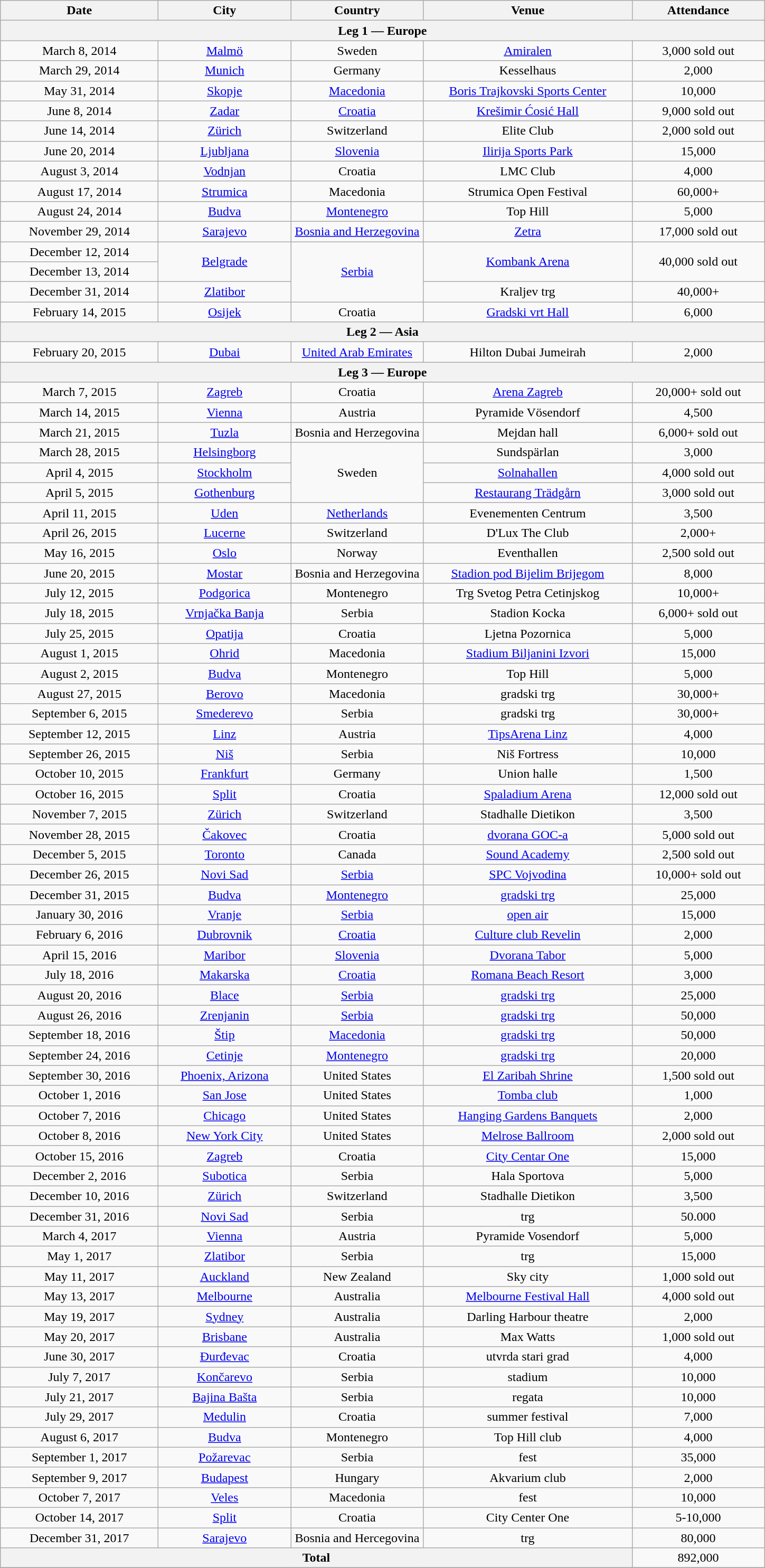<table class="wikitable" style="text-align:center;">
<tr>
<th scope="col" style="width:12em;">Date</th>
<th scope="col" style="width:10em;">City</th>
<th scope="col" style="width:10em;">Country</th>
<th scope="col" style="width:16em;">Venue</th>
<th scope="col" style="width:10em;">Attendance</th>
</tr>
<tr>
<th colspan="5">Leg 1 — Europe</th>
</tr>
<tr>
<td>March 8, 2014</td>
<td rowspan="1"><a href='#'>Malmö</a></td>
<td rowspan="1">Sweden</td>
<td rowspan="1"><a href='#'>Amiralen</a></td>
<td rowspan="1">3,000 sold out</td>
</tr>
<tr>
<td>March 29, 2014</td>
<td rowspan="1"><a href='#'>Munich</a></td>
<td rowspan="1">Germany</td>
<td rowspan="1">Kesselhaus</td>
<td rowspan="1">2,000</td>
</tr>
<tr>
<td>May 31, 2014</td>
<td rowspan="1"><a href='#'>Skopje</a></td>
<td rowspan="1"><a href='#'>Macedonia</a></td>
<td rowspan="1"><a href='#'>Boris Trajkovski Sports Center</a></td>
<td rowspan="1">10,000</td>
</tr>
<tr>
<td>June 8, 2014</td>
<td rowspan="1"><a href='#'>Zadar</a></td>
<td rowspan="1"><a href='#'>Croatia</a></td>
<td rowspan="1"><a href='#'>Krešimir Ćosić Hall</a></td>
<td rowspan="1">9,000 sold out</td>
</tr>
<tr>
<td>June 14, 2014</td>
<td rowspan="1"><a href='#'>Zürich</a></td>
<td rowspan="1">Switzerland</td>
<td rowspan="1">Elite Club</td>
<td rowspan="1">2,000 sold out</td>
</tr>
<tr>
<td>June 20, 2014</td>
<td rowspan="1"><a href='#'>Ljubljana</a></td>
<td rowspan="1"><a href='#'>Slovenia</a></td>
<td rowspan="1"><a href='#'>Ilirija Sports Park</a></td>
<td rowspan="1">15,000</td>
</tr>
<tr>
<td>August 3, 2014</td>
<td rowspan="1"><a href='#'>Vodnjan</a></td>
<td rowspan="1">Croatia</td>
<td rowspan="1">LMC Club</td>
<td rowspan="1">4,000</td>
</tr>
<tr>
<td>August 17, 2014</td>
<td rowspan="1"><a href='#'>Strumica</a></td>
<td rowspan="1">Macedonia</td>
<td rowspan="1">Strumica Open Festival</td>
<td rowspan="1">60,000+</td>
</tr>
<tr>
<td>August 24, 2014</td>
<td rowspan="1"><a href='#'>Budva</a></td>
<td rowspan="1"><a href='#'>Montenegro</a></td>
<td rowspan="1">Top Hill</td>
<td rowspan="1">5,000</td>
</tr>
<tr>
<td>November 29, 2014</td>
<td rowspan="1"><a href='#'>Sarajevo</a></td>
<td rowspan="1"><a href='#'>Bosnia and Herzegovina</a></td>
<td rowspan="1"><a href='#'>Zetra</a></td>
<td rowspan="1">17,000 sold out</td>
</tr>
<tr>
<td>December 12, 2014</td>
<td rowspan="2"><a href='#'>Belgrade</a></td>
<td rowspan="3"><a href='#'>Serbia</a></td>
<td rowspan="2"><a href='#'>Kombank Arena</a></td>
<td rowspan="2">40,000 sold out</td>
</tr>
<tr>
<td>December 13, 2014</td>
</tr>
<tr>
<td>December 31, 2014</td>
<td rowspan="1"><a href='#'>Zlatibor</a></td>
<td rowspan="1">Kraljev trg</td>
<td rowspan="1">40,000+</td>
</tr>
<tr>
<td>February 14, 2015</td>
<td rowspan="1"><a href='#'>Osijek</a></td>
<td rowspan="1">Croatia</td>
<td rowspan="1"><a href='#'>Gradski vrt Hall</a></td>
<td rowspan="1">6,000</td>
</tr>
<tr>
<th colspan="5">Leg 2 — Asia</th>
</tr>
<tr>
<td>February 20, 2015</td>
<td rowspan="1"><a href='#'>Dubai</a></td>
<td rowspan="1"><a href='#'>United Arab Emirates</a></td>
<td rowspan="1">Hilton Dubai Jumeirah</td>
<td rowspan="1">2,000</td>
</tr>
<tr>
<th colspan="5">Leg 3 — Europe</th>
</tr>
<tr>
<td>March 7, 2015</td>
<td rowspan="1"><a href='#'>Zagreb</a></td>
<td rowspan="1">Croatia</td>
<td rowspan="1"><a href='#'>Arena Zagreb</a></td>
<td rowspan="1">20,000+ sold out</td>
</tr>
<tr>
<td>March 14, 2015</td>
<td rowspan="1"><a href='#'>Vienna</a></td>
<td rowspan="1">Austria</td>
<td rowspan="1">Pyramide Vösendorf</td>
<td rowspan="1">4,500</td>
</tr>
<tr>
<td>March 21, 2015</td>
<td rowspan="1"><a href='#'>Tuzla</a></td>
<td rowspan="1">Bosnia and Herzegovina</td>
<td rowspan="1">Mejdan hall</td>
<td rowspan="1">6,000+ sold out</td>
</tr>
<tr>
<td>March 28, 2015</td>
<td rowspan="1"><a href='#'>Helsingborg</a></td>
<td rowspan="3">Sweden</td>
<td rowspan="1">Sundspärlan</td>
<td rowspan="1">3,000</td>
</tr>
<tr>
<td>April 4, 2015</td>
<td rowspan="1"><a href='#'>Stockholm</a></td>
<td rowspan="1"><a href='#'>Solnahallen</a></td>
<td rowspan="1">4,000 sold out</td>
</tr>
<tr>
<td>April 5, 2015</td>
<td rowspan="1"><a href='#'>Gothenburg</a></td>
<td rowspan="1"><a href='#'>Restaurang Trädgårn</a></td>
<td rowspan="1">3,000 sold out</td>
</tr>
<tr>
<td>April 11, 2015</td>
<td rowspan="1"><a href='#'>Uden</a></td>
<td rowspan="1"><a href='#'>Netherlands</a></td>
<td rowspan="1">Evenementen Centrum</td>
<td rowspan="1">3,500</td>
</tr>
<tr>
<td>April 26, 2015</td>
<td rowspan="1"><a href='#'>Lucerne</a></td>
<td rowspan="1">Switzerland</td>
<td rowspan="1">D'Lux The Club</td>
<td rowspan="1">2,000+</td>
</tr>
<tr>
<td>May 16, 2015</td>
<td rowspan="1"><a href='#'>Oslo</a></td>
<td rowspan="1">Norway</td>
<td rowspan="1">Eventhallen</td>
<td rowspan="1">2,500 sold out</td>
</tr>
<tr>
<td>June 20, 2015</td>
<td rowspan="1"><a href='#'>Mostar</a></td>
<td rowspan="1">Bosnia and Herzegovina</td>
<td rowspan="1"><a href='#'>Stadion pod Bijelim Brijegom</a></td>
<td rowspan="1">8,000</td>
</tr>
<tr>
<td>July 12, 2015</td>
<td rowspan="1"><a href='#'>Podgorica</a></td>
<td rowspan="1">Montenegro</td>
<td rowspan="1">Trg Svetog Petra Cetinjskog</td>
<td rowspan="1">10,000+</td>
</tr>
<tr>
<td>July 18, 2015</td>
<td rowspan="1"><a href='#'>Vrnjačka Banja</a></td>
<td rowspan="1">Serbia</td>
<td rowspan="1">Stadion Kocka</td>
<td rowspan="1">6,000+ sold out</td>
</tr>
<tr>
<td>July 25, 2015</td>
<td rowspan="1"><a href='#'>Opatija</a></td>
<td rowspan="1">Croatia</td>
<td rowspan="1">Ljetna Pozornica</td>
<td rowspan="1">5,000</td>
</tr>
<tr>
<td>August 1, 2015</td>
<td rowspan="1"><a href='#'>Ohrid</a></td>
<td rowspan="1">Macedonia</td>
<td rowspan="1"><a href='#'>Stadium Biljanini Izvori</a></td>
<td rowspan="1">15,000</td>
</tr>
<tr>
<td>August 2, 2015</td>
<td rowspan="1"><a href='#'>Budva</a></td>
<td rowspan="1">Montenegro</td>
<td rowspan="1">Top Hill</td>
<td rowspan="1">5,000</td>
</tr>
<tr>
<td>August 27, 2015</td>
<td rowspan="1"><a href='#'>Berovo</a></td>
<td rowspan="1">Macedonia</td>
<td rowspan="1">gradski trg</td>
<td rowspan="1">30,000+</td>
</tr>
<tr>
<td>September 6, 2015</td>
<td rowspan="1"><a href='#'>Smederevo</a></td>
<td rowspan="1">Serbia</td>
<td rowspan="1">gradski trg</td>
<td rowspan="1">30,000+</td>
</tr>
<tr>
<td>September 12, 2015</td>
<td rowspan="1"><a href='#'>Linz</a></td>
<td rowspan="1">Austria</td>
<td rowspan="1"><a href='#'>TipsArena Linz</a></td>
<td rowspan="1">4,000</td>
</tr>
<tr>
<td>September 26, 2015</td>
<td rowspan="1"><a href='#'>Niš</a></td>
<td rowspan="1">Serbia</td>
<td rowspan="1">Niš Fortress</td>
<td rowspan="1">10,000</td>
</tr>
<tr>
<td>October 10, 2015</td>
<td rowspan="1"><a href='#'>Frankfurt</a></td>
<td rowspan="1">Germany</td>
<td rowspan="1">Union halle</td>
<td rowspan="1">1,500</td>
</tr>
<tr>
<td>October 16, 2015</td>
<td rowspan="1"><a href='#'>Split</a></td>
<td rowspan="1">Croatia</td>
<td rowspan="1"><a href='#'>Spaladium Arena</a></td>
<td rowspan="1">12,000 sold out</td>
</tr>
<tr>
<td>November 7, 2015</td>
<td rowspan="1"><a href='#'>Zürich</a></td>
<td rowspan="1">Switzerland</td>
<td rowspan="1">Stadhalle Dietikon</td>
<td rowspan="1">3,500</td>
</tr>
<tr>
<td>November 28, 2015</td>
<td rowspan="1"><a href='#'>Čakovec</a></td>
<td rowspan="1">Croatia</td>
<td rowspan="1"><a href='#'>dvorana GOC-a</a></td>
<td rowspan="1">5,000 sold out</td>
</tr>
<tr>
<td>December 5, 2015</td>
<td rowspan="1"><a href='#'>Toronto</a></td>
<td rowspan="1">Canada</td>
<td rowspan="1"><a href='#'>Sound Academy</a></td>
<td rowspan="1">2,500 sold out</td>
</tr>
<tr>
<td>December 26, 2015</td>
<td rowspan="1"><a href='#'>Novi Sad</a></td>
<td rowspan="1"><a href='#'>Serbia</a></td>
<td rowspan="1"><a href='#'>SPC Vojvodina</a></td>
<td rowspan="1">10,000+ sold out</td>
</tr>
<tr>
<td>December 31, 2015</td>
<td rowspan="1"><a href='#'>Budva</a></td>
<td rowspan="1"><a href='#'>Montenegro</a></td>
<td rowspan="1"><a href='#'>gradski trg</a></td>
<td rowspan="1">25,000</td>
</tr>
<tr>
<td>January 30, 2016</td>
<td rowspan="1"><a href='#'>Vranje</a></td>
<td rowspan="1"><a href='#'>Serbia</a></td>
<td rowspan="1"><a href='#'>open air</a></td>
<td rowspan="1">15,000</td>
</tr>
<tr>
<td>February 6, 2016</td>
<td rowspan="1"><a href='#'>Dubrovnik</a></td>
<td rowspan="1"><a href='#'>Croatia</a></td>
<td rowspan="1"><a href='#'>Culture club Revelin</a></td>
<td rowspan="1">2,000</td>
</tr>
<tr>
<td>April 15, 2016</td>
<td rowspan="1"><a href='#'>Maribor</a></td>
<td rowspan="1"><a href='#'>Slovenia</a></td>
<td rowspan="1"><a href='#'>Dvorana Tabor</a></td>
<td rowspan="1">5,000</td>
</tr>
<tr>
<td>July 18, 2016</td>
<td rowspan="1"><a href='#'>Makarska</a></td>
<td rowspan="1"><a href='#'>Croatia</a></td>
<td rowspan="1"><a href='#'>Romana Beach Resort</a></td>
<td rowspan="1">3,000</td>
</tr>
<tr>
<td>August 20, 2016</td>
<td rowspan="1"><a href='#'>Blace</a></td>
<td rowspan="1"><a href='#'>Serbia</a></td>
<td rowspan="1"><a href='#'>gradski trg</a></td>
<td rowspan="1">25,000</td>
</tr>
<tr>
<td>August 26, 2016</td>
<td rowspan="1"><a href='#'>Zrenjanin</a></td>
<td rowspan="1"><a href='#'>Serbia</a></td>
<td rowspan="1"><a href='#'>gradski trg</a></td>
<td rowspan="1">50,000</td>
</tr>
<tr>
<td>September 18, 2016</td>
<td rowspan="1"><a href='#'>Štip</a></td>
<td rowspan="1"><a href='#'>Macedonia</a></td>
<td rowspan="1"><a href='#'>gradski trg</a></td>
<td rowspan="1">50,000</td>
</tr>
<tr>
<td>September 24, 2016</td>
<td rowspan="1"><a href='#'>Cetinje</a></td>
<td rowspan="1"><a href='#'>Montenegro</a></td>
<td rowspan="1"><a href='#'>gradski trg</a></td>
<td rowspan="1">20,000</td>
</tr>
<tr>
<td>September 30, 2016</td>
<td rowspan="1"><a href='#'>Phoenix, Arizona</a></td>
<td rowspan="1">United States</td>
<td rowspan="1"><a href='#'>El Zaribah Shrine</a></td>
<td rowspan="1">1,500 sold out</td>
</tr>
<tr>
<td>October 1, 2016</td>
<td rowspan="1"><a href='#'>San Jose</a></td>
<td rowspan="1">United States</td>
<td rowspan="1"><a href='#'>Tomba club</a></td>
<td rowspan="1">1,000</td>
</tr>
<tr>
<td>October 7, 2016</td>
<td rowspan="1"><a href='#'>Chicago</a></td>
<td rowspan="1">United States</td>
<td rowspan="1"><a href='#'>Hanging Gardens Banquets</a></td>
<td rowspan="1">2,000</td>
</tr>
<tr>
<td>October 8, 2016</td>
<td rowspan="1"><a href='#'>New York City</a></td>
<td rowspan="1">United States</td>
<td rowspan="1"><a href='#'>Melrose Ballroom</a></td>
<td rowspan="1">2,000 sold out</td>
</tr>
<tr>
<td>October 15, 2016</td>
<td rowspan="1"><a href='#'>Zagreb</a></td>
<td rowspan="1">Croatia</td>
<td rowspan="1"><a href='#'>City Centar One</a></td>
<td rowspan="1">15,000</td>
</tr>
<tr>
<td>December 2, 2016</td>
<td rowspan="1"><a href='#'>Subotica</a></td>
<td rowspan="1">Serbia</td>
<td rowspan="1">Hala Sportova</td>
<td rowspan="1">5,000</td>
</tr>
<tr>
<td>December 10, 2016</td>
<td rowspan="1"><a href='#'>Zürich</a></td>
<td rowspan="1">Switzerland</td>
<td rowspan="1">Stadhalle Dietikon</td>
<td rowspan="1">3,500</td>
</tr>
<tr>
<td>December 31, 2016</td>
<td rowspan="1"><a href='#'>Novi Sad</a></td>
<td rowspan="1">Serbia</td>
<td rowspan="1">trg</td>
<td rowspan="1">50.000</td>
</tr>
<tr>
<td>March 4, 2017</td>
<td rowspan="1"><a href='#'>Vienna</a></td>
<td rowspan="1">Austria</td>
<td rowspan="1">Pyramide Vosendorf</td>
<td rowspan="1">5,000</td>
</tr>
<tr>
<td>May 1, 2017</td>
<td rowspan="1"><a href='#'>Zlatibor</a></td>
<td rowspan="1">Serbia</td>
<td rowspan="1">trg</td>
<td rowspan="1">15,000</td>
</tr>
<tr>
<td>May 11, 2017</td>
<td rowspan="1"><a href='#'>Auckland</a></td>
<td rowspan="1">New Zealand</td>
<td rowspan="1">Sky city</td>
<td rowspan="1">1,000 sold out</td>
</tr>
<tr>
<td>May 13, 2017</td>
<td rowspan="1"><a href='#'>Melbourne</a></td>
<td rowspan="1">Australia</td>
<td rowspan="1"><a href='#'>Melbourne Festival Hall</a></td>
<td rowspan="1">4,000 sold out</td>
</tr>
<tr>
<td>May 19, 2017</td>
<td rowspan="1"><a href='#'>Sydney</a></td>
<td rowspan="1">Australia</td>
<td rowspan="1">Darling Harbour theatre</td>
<td rowspan="1">2,000</td>
</tr>
<tr>
<td>May 20, 2017</td>
<td rowspan="1"><a href='#'>Brisbane</a></td>
<td rowspan="1">Australia</td>
<td rowspan="1">Max Watts</td>
<td rowspan="1">1,000 sold out</td>
</tr>
<tr>
<td>June 30, 2017</td>
<td rowspan="1"><a href='#'>Đurđevac</a></td>
<td rowspan="1">Croatia</td>
<td rowspan="1">utvrda stari grad</td>
<td rowspan="1">4,000</td>
</tr>
<tr>
<td>July 7, 2017</td>
<td rowspan="1"><a href='#'>Končarevo</a></td>
<td rowspan="1">Serbia</td>
<td rowspan="1">stadium</td>
<td rowspan="1">10,000</td>
</tr>
<tr>
<td>July 21, 2017</td>
<td rowspan="1"><a href='#'>Bajina Bašta</a></td>
<td rowspan="1">Serbia</td>
<td rowspan="1">regata</td>
<td rowspan="1">10,000</td>
</tr>
<tr>
<td>July 29, 2017</td>
<td rowspan="1"><a href='#'>Medulin</a></td>
<td rowspan="1">Croatia</td>
<td rowspan="1">summer festival</td>
<td rowspan="1">7,000</td>
</tr>
<tr>
<td>August 6, 2017</td>
<td rowspan="1"><a href='#'>Budva</a></td>
<td rowspan="1">Montenegro</td>
<td rowspan="1">Top Hill club</td>
<td rowspan="1">4,000</td>
</tr>
<tr>
<td>September 1, 2017</td>
<td rowspan="1"><a href='#'>Požarevac</a></td>
<td rowspan="1">Serbia</td>
<td rowspan="1">fest</td>
<td rowspan="1">35,000</td>
</tr>
<tr>
<td>September 9, 2017</td>
<td rowspan="1"><a href='#'>Budapest</a></td>
<td rowspan="1">Hungary</td>
<td rowspan="1">Akvarium club</td>
<td rowspan="1">2,000</td>
</tr>
<tr>
<td>October 7, 2017</td>
<td rowspan="1"><a href='#'>Veles</a></td>
<td rowspan="1">Macedonia</td>
<td rowspan="1">fest</td>
<td rowspan="1">10,000</td>
</tr>
<tr>
<td>October 14, 2017</td>
<td rowspan="1"><a href='#'>Split</a></td>
<td rowspan="1">Croatia</td>
<td rowspan="1">City Center One</td>
<td rowspan="1">5-10,000</td>
</tr>
<tr>
<td>December 31, 2017</td>
<td rowspan="1"><a href='#'>Sarajevo</a></td>
<td rowspan="1">Bosnia and Hercegovina</td>
<td rowspan="1">trg</td>
<td rowspan="1">80,000</td>
</tr>
<tr>
<th colspan="4">Total</th>
<td>892,000</td>
</tr>
<tr>
</tr>
</table>
